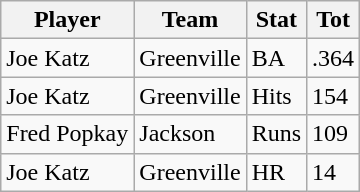<table class="wikitable">
<tr>
<th>Player</th>
<th>Team</th>
<th>Stat</th>
<th>Tot</th>
</tr>
<tr>
<td>Joe Katz</td>
<td>Greenville</td>
<td>BA</td>
<td>.364</td>
</tr>
<tr>
<td>Joe Katz</td>
<td>Greenville</td>
<td>Hits</td>
<td>154</td>
</tr>
<tr>
<td>Fred Popkay</td>
<td>Jackson</td>
<td>Runs</td>
<td>109</td>
</tr>
<tr>
<td>Joe Katz</td>
<td>Greenville</td>
<td>HR</td>
<td>14</td>
</tr>
</table>
